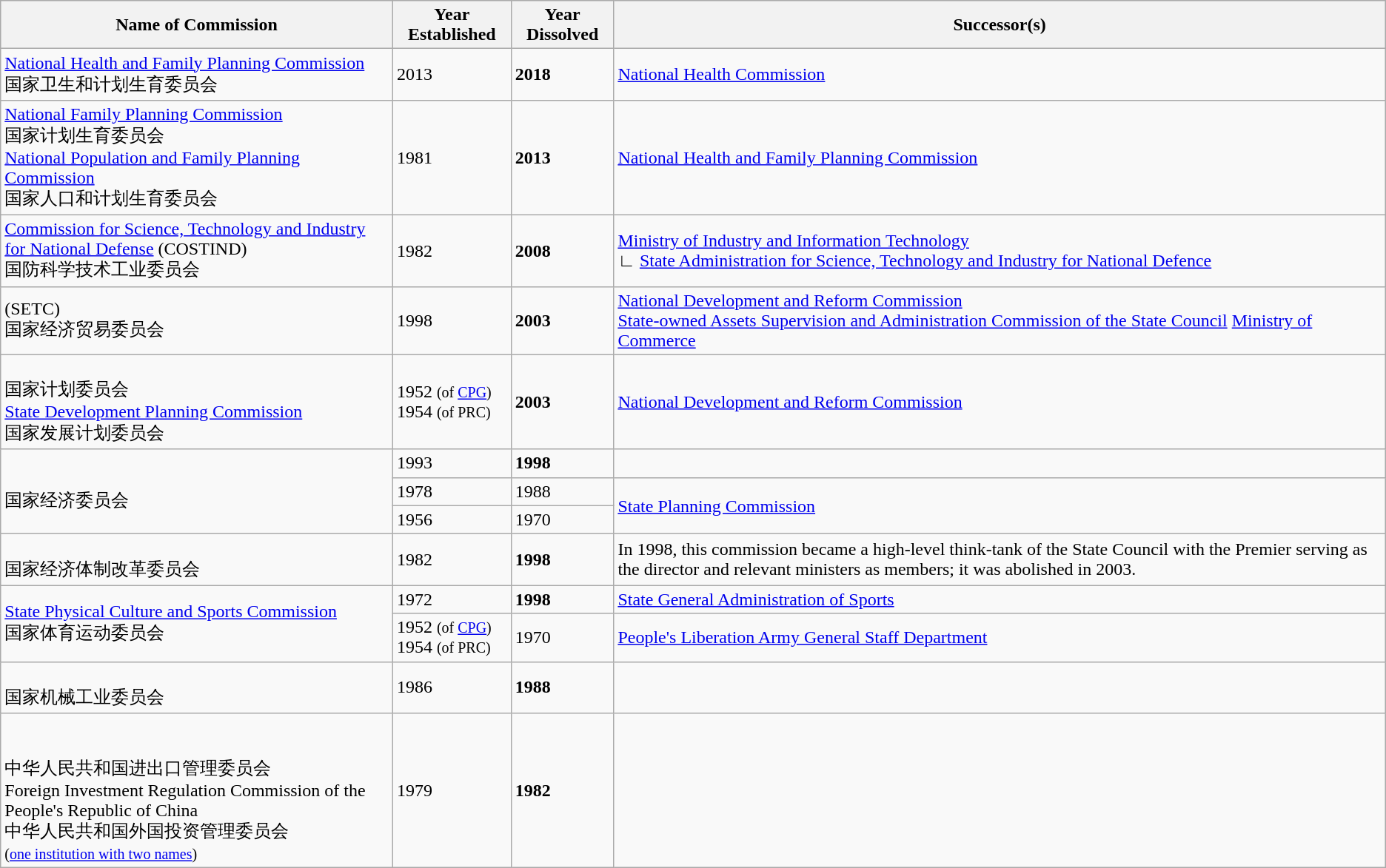<table class="wikitable sortable">
<tr>
<th>Name of Commission</th>
<th>Year Established</th>
<th>Year Dissolved</th>
<th>Successor(s)</th>
</tr>
<tr>
<td><a href='#'>National Health and Family Planning Commission</a><br>国家卫生和计划生育委员会</td>
<td>2013</td>
<td><strong>2018</strong></td>
<td><a href='#'>National Health Commission</a></td>
</tr>
<tr>
<td><a href='#'>National Family Planning Commission</a><br>国家计划生育委员会<br><a href='#'>National Population and Family Planning Commission</a><br>
国家人口和计划生育委员会</td>
<td>1981</td>
<td><strong>2013</strong></td>
<td><a href='#'>National Health and Family Planning Commission</a></td>
</tr>
<tr>
<td><a href='#'>Commission for Science, Technology and Industry for National Defense</a> (COSTIND)<br>国防科学技术工业委员会</td>
<td>1982</td>
<td><strong>2008</strong></td>
<td><a href='#'>Ministry of Industry and Information Technology</a><br>∟ <a href='#'>State Administration for Science, Technology and Industry for National Defence</a></td>
</tr>
<tr>
<td> (SETC)<br>国家经济贸易委员会</td>
<td>1998</td>
<td><strong>2003</strong></td>
<td><a href='#'>National Development and Reform Commission</a><br><a href='#'>State-owned Assets Supervision and Administration Commission of the State Council</a>
<a href='#'>Ministry of Commerce</a></td>
</tr>
<tr>
<td><br>国家计划委员会<br><a href='#'>State Development Planning Commission</a><br>
国家发展计划委员会</td>
<td>1952 <small>(of <a href='#'>CPG</a>)</small><br>1954 <small>(of PRC)</small></td>
<td><strong>2003</strong></td>
<td><a href='#'>National Development and Reform Commission</a></td>
</tr>
<tr>
<td rowspan="3"><br>国家经济委员会</td>
<td>1993</td>
<td><strong>1998</strong></td>
<td></td>
</tr>
<tr>
<td>1978</td>
<td>1988</td>
<td rowspan="2"><a href='#'>State Planning Commission</a></td>
</tr>
<tr>
<td>1956</td>
<td>1970</td>
</tr>
<tr>
<td><br>国家经济体制改革委员会</td>
<td>1982</td>
<td><strong>1998</strong></td>
<td>In 1998, this commission became a high-level think-tank of the State Council with the Premier serving as the director and relevant ministers as members; it was abolished in 2003.</td>
</tr>
<tr>
<td rowspan="2"><a href='#'>State Physical Culture and Sports Commission</a><br>国家体育运动委员会</td>
<td>1972</td>
<td><strong>1998</strong></td>
<td><a href='#'>State General Administration of Sports</a></td>
</tr>
<tr>
<td>1952 <small>(of <a href='#'>CPG</a>)</small><br>1954 <small>(of PRC)</small></td>
<td>1970</td>
<td><a href='#'>People's Liberation Army General Staff Department</a></td>
</tr>
<tr>
<td><br>国家机械工业委员会</td>
<td>1986</td>
<td><strong>1988</strong></td>
<td></td>
</tr>
<tr>
<td><br><br>中华人民共和国进出口管理委员会<br>
Foreign Investment Regulation Commission of the People's Republic of China<br>
中华人民共和国外国投资管理委员会<br>
<small>(<a href='#'>one institution with two names</a>)</small></td>
<td>1979</td>
<td><strong>1982</strong></td>
<td></td>
</tr>
</table>
